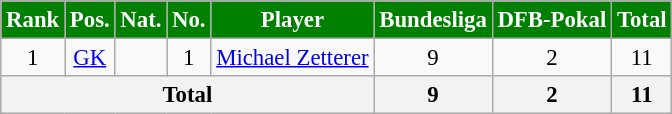<table class="wikitable" style="font-size: 95%; text-align: center">
<tr>
<th style="background:#008000; color:white; text-align:center;"!width=80>Rank</th>
<th style="background:#008000; color:white; text-align:center;"!width=80>Pos.</th>
<th style="background:#008000; color:white; text-align:center;"!width=80>Nat.</th>
<th style="background:#008000; color:white; text-align:center;"!width=80>No.</th>
<th style="background:#008000; color:white; text-align:center;"!width=150>Player</th>
<th style="background:#008000; color:white; text-align:center;"!width=150>Bundesliga</th>
<th style="background:#008000; color:white; text-align:center;"!width=150>DFB-Pokal</th>
<th style="background:#008000; color:white; text-align:center;"!width=80>Total</th>
</tr>
<tr>
<td rowspan=1>1</td>
<td><a href='#'>GK</a></td>
<td></td>
<td>1</td>
<td><a href='#'>Michael Zetterer</a></td>
<td>9</td>
<td>2</td>
<td>11</td>
</tr>
<tr>
<th colspan=5>Total</th>
<th>9</th>
<th>2</th>
<th>11</th>
</tr>
</table>
